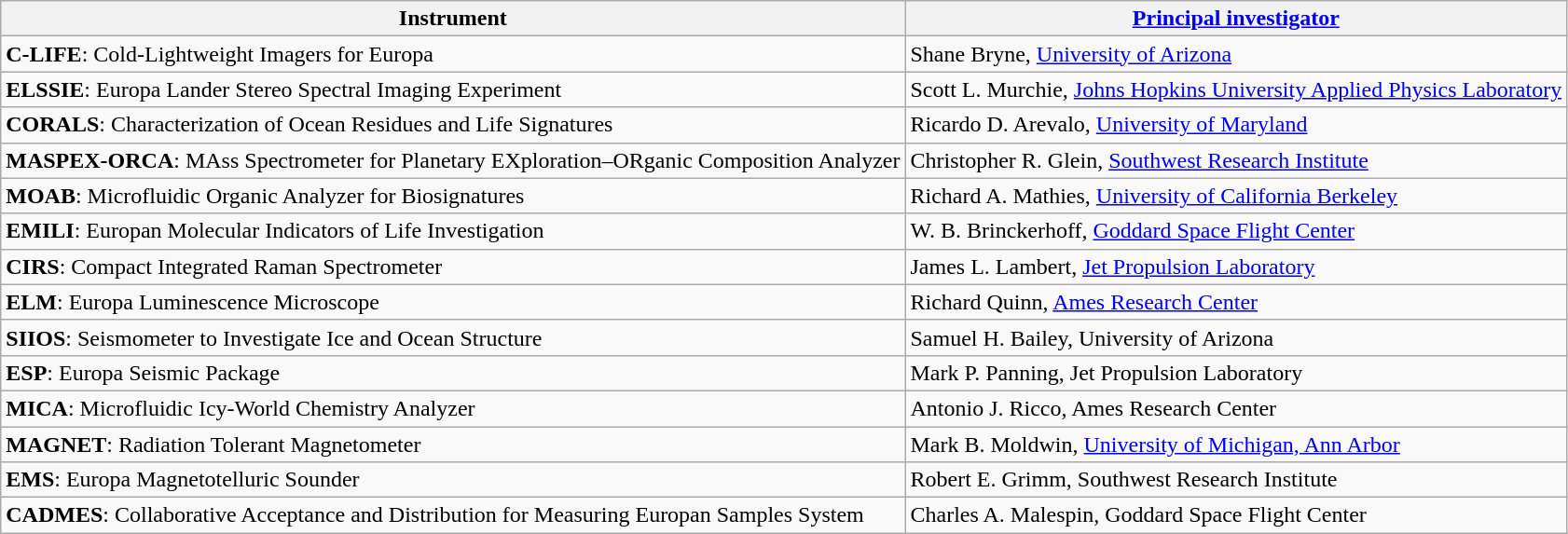<table class="wikitable">
<tr>
<th>Instrument</th>
<th><a href='#'>Principal investigator</a></th>
</tr>
<tr>
<td><strong>C-LIFE</strong>: Cold-Lightweight Imagers for Europa</td>
<td>Shane Bryne, <a href='#'>University of Arizona</a></td>
</tr>
<tr>
<td><strong>ELSSIE</strong>: Europa Lander Stereo Spectral Imaging Experiment</td>
<td>Scott L. Murchie, <a href='#'>Johns Hopkins University Applied Physics Laboratory</a></td>
</tr>
<tr>
<td><strong>CORALS</strong>: Characterization of Ocean Residues and Life Signatures</td>
<td>Ricardo D. Arevalo, <a href='#'>University of Maryland</a></td>
</tr>
<tr>
<td><strong>MASPEX-ORCA</strong>: MAss Spectrometer for Planetary EXploration–ORganic Composition Analyzer</td>
<td>Christopher R. Glein, <a href='#'>Southwest Research Institute</a></td>
</tr>
<tr>
<td><strong>MOAB</strong>: Microfluidic Organic Analyzer for Biosignatures</td>
<td>Richard A. Mathies, <a href='#'>University of California Berkeley</a></td>
</tr>
<tr>
<td><strong>EMILI</strong>: Europan Molecular Indicators of Life Investigation</td>
<td>W. B. Brinckerhoff, <a href='#'>Goddard Space Flight Center</a></td>
</tr>
<tr>
<td><strong>CIRS</strong>: Compact Integrated Raman Spectrometer</td>
<td>James L. Lambert, <a href='#'>Jet Propulsion Laboratory</a></td>
</tr>
<tr>
<td><strong>ELM</strong>: Europa Luminescence Microscope</td>
<td>Richard Quinn, <a href='#'>Ames Research Center</a></td>
</tr>
<tr>
<td><strong>SIIOS</strong>: Seismometer to Investigate Ice and Ocean Structure</td>
<td>Samuel H. Bailey, University of Arizona</td>
</tr>
<tr>
<td><strong>ESP</strong>: Europa Seismic Package</td>
<td>Mark P. Panning, Jet Propulsion Laboratory</td>
</tr>
<tr>
<td><strong>MICA</strong>: Microfluidic Icy-World Chemistry Analyzer</td>
<td>Antonio J. Ricco, Ames Research Center</td>
</tr>
<tr>
<td><strong>MAGNET</strong>: Radiation Tolerant Magnetometer</td>
<td>Mark B. Moldwin, <a href='#'>University of Michigan, Ann Arbor</a></td>
</tr>
<tr>
<td><strong>EMS</strong>: Europa Magnetotelluric Sounder</td>
<td>Robert E. Grimm, Southwest Research Institute</td>
</tr>
<tr>
<td><strong>CADMES</strong>: Collaborative Acceptance and Distribution for Measuring Europan Samples System</td>
<td>Charles A. Malespin, Goddard Space Flight Center</td>
</tr>
</table>
